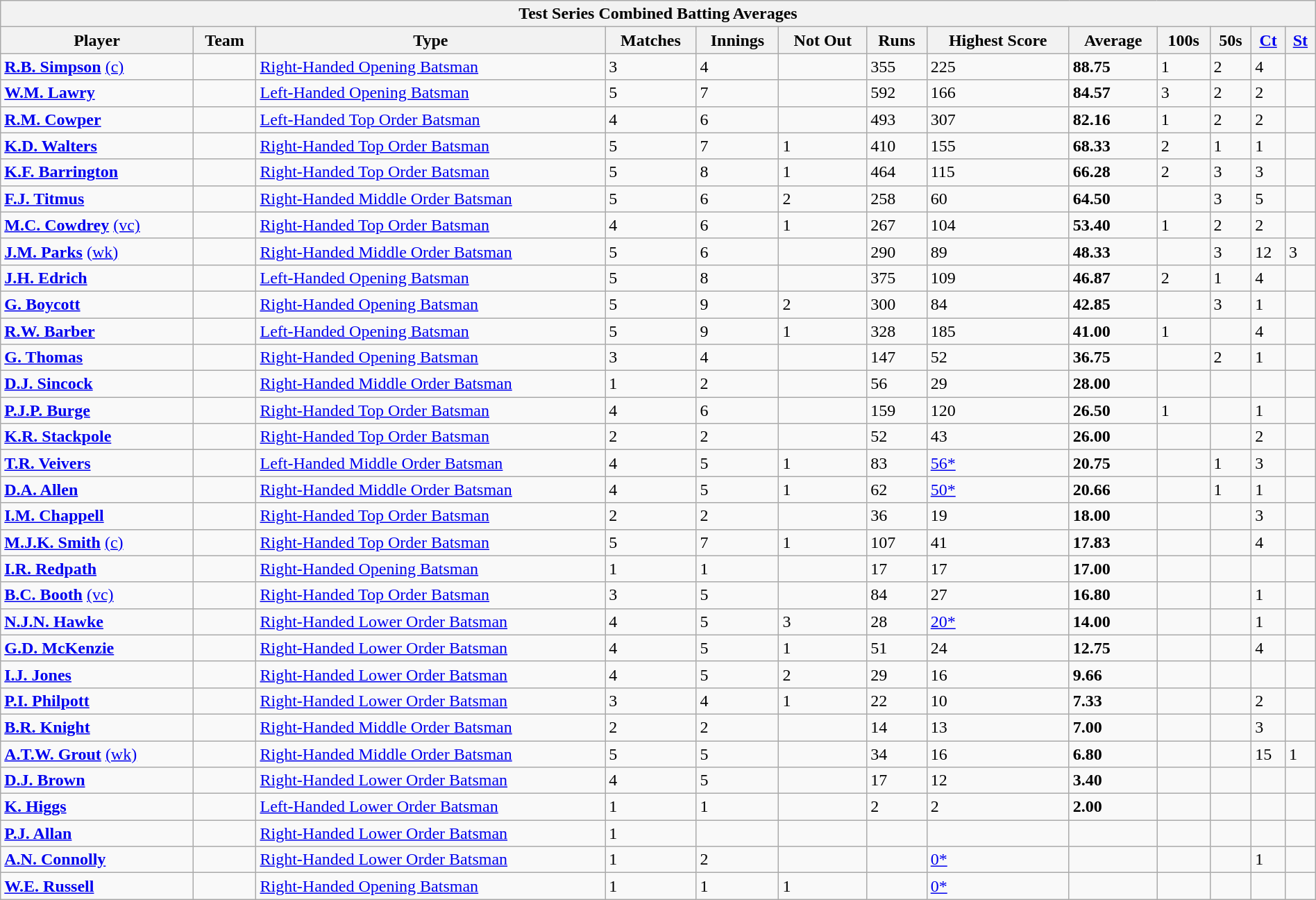<table class="wikitable" style="width:100%;">
<tr>
<th colspan=13>Test Series Combined Batting Averages</th>
</tr>
<tr>
<th>Player</th>
<th>Team</th>
<th>Type</th>
<th>Matches</th>
<th>Innings</th>
<th>Not Out</th>
<th>Runs</th>
<th>Highest Score</th>
<th>Average</th>
<th>100s</th>
<th>50s</th>
<th><a href='#'>Ct</a></th>
<th><a href='#'>St</a></th>
</tr>
<tr align=left>
<td><strong><a href='#'>R.B. Simpson</a></strong> <a href='#'>(c)</a></td>
<td></td>
<td><a href='#'>Right-Handed Opening Batsman</a></td>
<td>3</td>
<td>4</td>
<td></td>
<td>355</td>
<td>225</td>
<td><strong>88.75</strong></td>
<td>1</td>
<td>2</td>
<td>4</td>
<td></td>
</tr>
<tr align=left>
<td><strong><a href='#'>W.M. Lawry</a></strong></td>
<td></td>
<td><a href='#'>Left-Handed Opening Batsman</a></td>
<td>5</td>
<td>7</td>
<td></td>
<td>592</td>
<td>166</td>
<td><strong>84.57</strong></td>
<td>3</td>
<td>2</td>
<td>2</td>
<td></td>
</tr>
<tr align=left>
<td><strong><a href='#'>R.M. Cowper</a></strong></td>
<td></td>
<td><a href='#'>Left-Handed Top Order Batsman</a></td>
<td>4</td>
<td>6</td>
<td></td>
<td>493</td>
<td>307</td>
<td><strong>82.16</strong></td>
<td>1</td>
<td>2</td>
<td>2</td>
<td></td>
</tr>
<tr align=left>
<td><strong><a href='#'>K.D. Walters</a></strong></td>
<td></td>
<td><a href='#'>Right-Handed Top Order Batsman</a></td>
<td>5</td>
<td>7</td>
<td>1</td>
<td>410</td>
<td>155</td>
<td><strong>68.33</strong></td>
<td>2</td>
<td>1</td>
<td>1</td>
<td></td>
</tr>
<tr align=left>
<td><strong><a href='#'>K.F. Barrington</a></strong></td>
<td></td>
<td><a href='#'>Right-Handed Top Order Batsman</a></td>
<td>5</td>
<td>8</td>
<td>1</td>
<td>464</td>
<td>115</td>
<td><strong>66.28</strong></td>
<td>2</td>
<td>3</td>
<td>3</td>
<td></td>
</tr>
<tr align=left>
<td><strong><a href='#'>F.J. Titmus</a></strong></td>
<td></td>
<td><a href='#'>Right-Handed Middle Order Batsman</a></td>
<td>5</td>
<td>6</td>
<td>2</td>
<td>258</td>
<td>60</td>
<td><strong>64.50</strong></td>
<td></td>
<td>3</td>
<td>5</td>
<td></td>
</tr>
<tr align=left>
<td><strong><a href='#'>M.C. Cowdrey</a></strong> <a href='#'>(vc)</a></td>
<td></td>
<td><a href='#'>Right-Handed Top Order Batsman</a></td>
<td>4</td>
<td>6</td>
<td>1</td>
<td>267</td>
<td>104</td>
<td><strong>53.40</strong></td>
<td>1</td>
<td>2</td>
<td>2</td>
<td></td>
</tr>
<tr align=left>
<td><strong><a href='#'>J.M. Parks</a></strong> <a href='#'>(wk)</a></td>
<td></td>
<td><a href='#'>Right-Handed Middle Order Batsman</a></td>
<td>5</td>
<td>6</td>
<td></td>
<td>290</td>
<td>89</td>
<td><strong>48.33</strong></td>
<td></td>
<td>3</td>
<td>12</td>
<td>3</td>
</tr>
<tr align=left>
<td><strong><a href='#'>J.H. Edrich</a></strong></td>
<td></td>
<td><a href='#'>Left-Handed Opening Batsman</a></td>
<td>5</td>
<td>8</td>
<td></td>
<td>375</td>
<td>109</td>
<td><strong>46.87</strong></td>
<td>2</td>
<td>1</td>
<td>4</td>
<td></td>
</tr>
<tr align=left>
<td><strong><a href='#'>G. Boycott</a></strong></td>
<td></td>
<td><a href='#'>Right-Handed Opening Batsman</a></td>
<td>5</td>
<td>9</td>
<td>2</td>
<td>300</td>
<td>84</td>
<td><strong>42.85</strong></td>
<td></td>
<td>3</td>
<td>1</td>
<td></td>
</tr>
<tr align=left>
<td><strong><a href='#'>R.W. Barber</a></strong></td>
<td></td>
<td><a href='#'>Left-Handed Opening Batsman</a></td>
<td>5</td>
<td>9</td>
<td>1</td>
<td>328</td>
<td>185</td>
<td><strong>41.00</strong></td>
<td>1</td>
<td></td>
<td>4</td>
<td></td>
</tr>
<tr align=left>
<td><strong><a href='#'>G. Thomas</a></strong></td>
<td></td>
<td><a href='#'>Right-Handed Opening Batsman</a></td>
<td>3</td>
<td>4</td>
<td></td>
<td>147</td>
<td>52</td>
<td><strong>36.75</strong></td>
<td></td>
<td>2</td>
<td>1</td>
<td></td>
</tr>
<tr align=left>
<td><strong><a href='#'>D.J. Sincock</a></strong></td>
<td></td>
<td><a href='#'>Right-Handed Middle Order Batsman</a></td>
<td>1</td>
<td>2</td>
<td></td>
<td>56</td>
<td>29</td>
<td><strong>28.00</strong></td>
<td></td>
<td></td>
<td></td>
<td></td>
</tr>
<tr align=left>
<td><strong><a href='#'>P.J.P. Burge</a></strong></td>
<td></td>
<td><a href='#'>Right-Handed Top Order Batsman</a></td>
<td>4</td>
<td>6</td>
<td></td>
<td>159</td>
<td>120</td>
<td><strong>26.50</strong></td>
<td>1</td>
<td></td>
<td>1</td>
<td></td>
</tr>
<tr align=left>
<td><strong><a href='#'>K.R. Stackpole</a></strong></td>
<td></td>
<td><a href='#'>Right-Handed Top Order Batsman</a></td>
<td>2</td>
<td>2</td>
<td></td>
<td>52</td>
<td>43</td>
<td><strong>26.00</strong></td>
<td></td>
<td></td>
<td>2</td>
<td></td>
</tr>
<tr align=left>
<td><strong><a href='#'>T.R. Veivers</a></strong></td>
<td></td>
<td><a href='#'>Left-Handed Middle Order Batsman</a></td>
<td>4</td>
<td>5</td>
<td>1</td>
<td>83</td>
<td><a href='#'>56*</a></td>
<td><strong>20.75</strong></td>
<td></td>
<td>1</td>
<td>3</td>
<td></td>
</tr>
<tr align=left>
<td><strong><a href='#'>D.A. Allen</a></strong></td>
<td></td>
<td><a href='#'>Right-Handed Middle Order Batsman</a></td>
<td>4</td>
<td>5</td>
<td>1</td>
<td>62</td>
<td><a href='#'>50*</a></td>
<td><strong>20.66</strong></td>
<td></td>
<td>1</td>
<td>1</td>
<td></td>
</tr>
<tr align=left>
<td><strong><a href='#'>I.M. Chappell</a></strong></td>
<td></td>
<td><a href='#'>Right-Handed Top Order Batsman</a></td>
<td>2</td>
<td>2</td>
<td></td>
<td>36</td>
<td>19</td>
<td><strong>18.00</strong></td>
<td></td>
<td></td>
<td>3</td>
<td></td>
</tr>
<tr align=left>
<td><strong><a href='#'>M.J.K. Smith</a></strong> <a href='#'>(c)</a></td>
<td></td>
<td><a href='#'>Right-Handed Top Order Batsman</a></td>
<td>5</td>
<td>7</td>
<td>1</td>
<td>107</td>
<td>41</td>
<td><strong>17.83</strong></td>
<td></td>
<td></td>
<td>4</td>
<td></td>
</tr>
<tr align=left>
<td><strong><a href='#'>I.R. Redpath</a></strong></td>
<td></td>
<td><a href='#'>Right-Handed Opening Batsman</a></td>
<td>1</td>
<td>1</td>
<td></td>
<td>17</td>
<td>17</td>
<td><strong>17.00</strong></td>
<td></td>
<td></td>
<td></td>
<td></td>
</tr>
<tr align=left>
<td><strong><a href='#'>B.C. Booth</a></strong> <a href='#'>(vc)</a></td>
<td></td>
<td><a href='#'>Right-Handed Top Order Batsman</a></td>
<td>3</td>
<td>5</td>
<td></td>
<td>84</td>
<td>27</td>
<td><strong>16.80</strong></td>
<td></td>
<td></td>
<td>1</td>
<td></td>
</tr>
<tr align=left>
<td><strong><a href='#'>N.J.N. Hawke</a></strong></td>
<td></td>
<td><a href='#'>Right-Handed Lower Order Batsman</a></td>
<td>4</td>
<td>5</td>
<td>3</td>
<td>28</td>
<td><a href='#'>20*</a></td>
<td><strong>14.00</strong></td>
<td></td>
<td></td>
<td>1</td>
<td></td>
</tr>
<tr align=left>
<td><strong><a href='#'>G.D. McKenzie</a></strong></td>
<td></td>
<td><a href='#'>Right-Handed Lower Order Batsman</a></td>
<td>4</td>
<td>5</td>
<td>1</td>
<td>51</td>
<td>24</td>
<td><strong>12.75</strong></td>
<td></td>
<td></td>
<td>4</td>
<td></td>
</tr>
<tr align=left>
<td><strong><a href='#'>I.J. Jones</a></strong></td>
<td></td>
<td><a href='#'>Right-Handed Lower Order Batsman</a></td>
<td>4</td>
<td>5</td>
<td>2</td>
<td>29</td>
<td>16</td>
<td><strong>9.66</strong></td>
<td></td>
<td></td>
<td></td>
<td></td>
</tr>
<tr align=left>
<td><strong><a href='#'>P.I. Philpott</a></strong></td>
<td></td>
<td><a href='#'>Right-Handed Lower Order Batsman</a></td>
<td>3</td>
<td>4</td>
<td>1</td>
<td>22</td>
<td>10</td>
<td><strong>7.33</strong></td>
<td></td>
<td></td>
<td>2</td>
<td></td>
</tr>
<tr align=left>
<td><strong><a href='#'>B.R. Knight</a></strong></td>
<td></td>
<td><a href='#'>Right-Handed Middle Order Batsman</a></td>
<td>2</td>
<td>2</td>
<td></td>
<td>14</td>
<td>13</td>
<td><strong>7.00</strong></td>
<td></td>
<td></td>
<td>3</td>
<td></td>
</tr>
<tr align=left>
<td><strong><a href='#'>A.T.W. Grout</a></strong> <a href='#'>(wk)</a></td>
<td></td>
<td><a href='#'>Right-Handed Middle Order Batsman</a></td>
<td>5</td>
<td>5</td>
<td></td>
<td>34</td>
<td>16</td>
<td><strong>6.80</strong></td>
<td></td>
<td></td>
<td>15</td>
<td>1</td>
</tr>
<tr align=left>
<td><strong><a href='#'>D.J. Brown</a></strong></td>
<td></td>
<td><a href='#'>Right-Handed Lower Order Batsman</a></td>
<td>4</td>
<td>5</td>
<td></td>
<td>17</td>
<td>12</td>
<td><strong>3.40</strong></td>
<td></td>
<td></td>
<td></td>
<td></td>
</tr>
<tr align=left>
<td><strong><a href='#'>K. Higgs</a></strong></td>
<td></td>
<td><a href='#'>Left-Handed Lower Order Batsman</a></td>
<td>1</td>
<td>1</td>
<td></td>
<td>2</td>
<td>2</td>
<td><strong>2.00</strong></td>
<td></td>
<td></td>
<td></td>
<td></td>
</tr>
<tr align=left>
<td><strong><a href='#'>P.J. Allan</a></strong></td>
<td></td>
<td><a href='#'>Right-Handed Lower Order Batsman</a></td>
<td>1</td>
<td></td>
<td></td>
<td></td>
<td></td>
<td></td>
<td></td>
<td></td>
<td></td>
<td></td>
</tr>
<tr align=left>
<td><strong><a href='#'>A.N. Connolly</a></strong></td>
<td></td>
<td><a href='#'>Right-Handed Lower Order Batsman</a></td>
<td>1</td>
<td>2</td>
<td></td>
<td></td>
<td><a href='#'>0*</a></td>
<td></td>
<td></td>
<td></td>
<td>1</td>
<td></td>
</tr>
<tr align=left>
<td><strong><a href='#'>W.E. Russell</a></strong></td>
<td></td>
<td><a href='#'>Right-Handed Opening Batsman</a></td>
<td>1</td>
<td>1</td>
<td>1</td>
<td></td>
<td><a href='#'>0*</a></td>
<td></td>
<td></td>
<td></td>
<td></td>
<td></td>
</tr>
</table>
